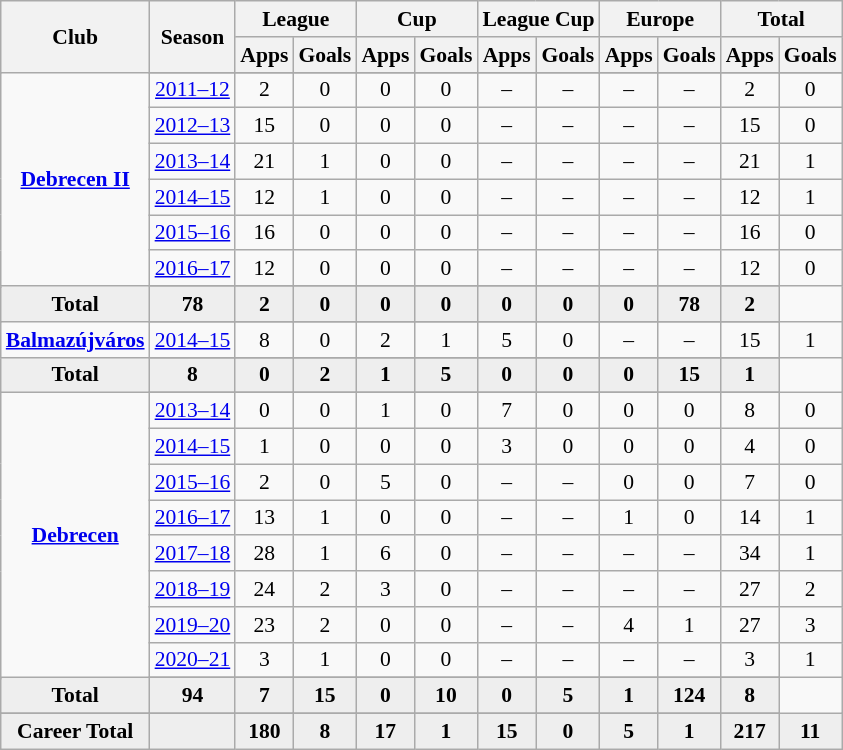<table class="wikitable" style="font-size:90%; text-align: center;">
<tr>
<th rowspan="2">Club</th>
<th rowspan="2">Season</th>
<th colspan="2">League</th>
<th colspan="2">Cup</th>
<th colspan="2">League Cup</th>
<th colspan="2">Europe</th>
<th colspan="2">Total</th>
</tr>
<tr>
<th>Apps</th>
<th>Goals</th>
<th>Apps</th>
<th>Goals</th>
<th>Apps</th>
<th>Goals</th>
<th>Apps</th>
<th>Goals</th>
<th>Apps</th>
<th>Goals</th>
</tr>
<tr ||-||-||-|->
<td rowspan="8" valign="center"><strong><a href='#'>Debrecen II</a></strong></td>
</tr>
<tr>
<td><a href='#'>2011–12</a></td>
<td>2</td>
<td>0</td>
<td>0</td>
<td>0</td>
<td>–</td>
<td>–</td>
<td>–</td>
<td>–</td>
<td>2</td>
<td>0</td>
</tr>
<tr>
<td><a href='#'>2012–13</a></td>
<td>15</td>
<td>0</td>
<td>0</td>
<td>0</td>
<td>–</td>
<td>–</td>
<td>–</td>
<td>–</td>
<td>15</td>
<td>0</td>
</tr>
<tr>
<td><a href='#'>2013–14</a></td>
<td>21</td>
<td>1</td>
<td>0</td>
<td>0</td>
<td>–</td>
<td>–</td>
<td>–</td>
<td>–</td>
<td>21</td>
<td>1</td>
</tr>
<tr>
<td><a href='#'>2014–15</a></td>
<td>12</td>
<td>1</td>
<td>0</td>
<td>0</td>
<td>–</td>
<td>–</td>
<td>–</td>
<td>–</td>
<td>12</td>
<td>1</td>
</tr>
<tr>
<td><a href='#'>2015–16</a></td>
<td>16</td>
<td>0</td>
<td>0</td>
<td>0</td>
<td>–</td>
<td>–</td>
<td>–</td>
<td>–</td>
<td>16</td>
<td>0</td>
</tr>
<tr>
<td><a href='#'>2016–17</a></td>
<td>12</td>
<td>0</td>
<td>0</td>
<td>0</td>
<td>–</td>
<td>–</td>
<td>–</td>
<td>–</td>
<td>12</td>
<td>0</td>
</tr>
<tr>
</tr>
<tr style="font-weight:bold; background-color:#eeeeee;">
<td>Total</td>
<td>78</td>
<td>2</td>
<td>0</td>
<td>0</td>
<td>0</td>
<td>0</td>
<td>0</td>
<td>0</td>
<td>78</td>
<td>2</td>
</tr>
<tr>
<td rowspan="3" valign="center"><strong><a href='#'>Balmazújváros</a></strong></td>
</tr>
<tr>
<td><a href='#'>2014–15</a></td>
<td>8</td>
<td>0</td>
<td>2</td>
<td>1</td>
<td>5</td>
<td>0</td>
<td>–</td>
<td>–</td>
<td>15</td>
<td>1</td>
</tr>
<tr>
</tr>
<tr style="font-weight:bold; background-color:#eeeeee;">
<td>Total</td>
<td>8</td>
<td>0</td>
<td>2</td>
<td>1</td>
<td>5</td>
<td>0</td>
<td>0</td>
<td>0</td>
<td>15</td>
<td>1</td>
</tr>
<tr>
<td rowspan="10" valign="center"><strong><a href='#'>Debrecen</a></strong></td>
</tr>
<tr>
<td><a href='#'>2013–14</a></td>
<td>0</td>
<td>0</td>
<td>1</td>
<td>0</td>
<td>7</td>
<td>0</td>
<td>0</td>
<td>0</td>
<td>8</td>
<td>0</td>
</tr>
<tr>
<td><a href='#'>2014–15</a></td>
<td>1</td>
<td>0</td>
<td>0</td>
<td>0</td>
<td>3</td>
<td>0</td>
<td>0</td>
<td>0</td>
<td>4</td>
<td>0</td>
</tr>
<tr>
<td><a href='#'>2015–16</a></td>
<td>2</td>
<td>0</td>
<td>5</td>
<td>0</td>
<td>–</td>
<td>–</td>
<td>0</td>
<td>0</td>
<td>7</td>
<td>0</td>
</tr>
<tr>
<td><a href='#'>2016–17</a></td>
<td>13</td>
<td>1</td>
<td>0</td>
<td>0</td>
<td>–</td>
<td>–</td>
<td>1</td>
<td>0</td>
<td>14</td>
<td>1</td>
</tr>
<tr>
<td><a href='#'>2017–18</a></td>
<td>28</td>
<td>1</td>
<td>6</td>
<td>0</td>
<td>–</td>
<td>–</td>
<td>–</td>
<td>–</td>
<td>34</td>
<td>1</td>
</tr>
<tr>
<td><a href='#'>2018–19</a></td>
<td>24</td>
<td>2</td>
<td>3</td>
<td>0</td>
<td>–</td>
<td>–</td>
<td>–</td>
<td>–</td>
<td>27</td>
<td>2</td>
</tr>
<tr>
<td><a href='#'>2019–20</a></td>
<td>23</td>
<td>2</td>
<td>0</td>
<td>0</td>
<td>–</td>
<td>–</td>
<td>4</td>
<td>1</td>
<td>27</td>
<td>3</td>
</tr>
<tr>
<td><a href='#'>2020–21</a></td>
<td>3</td>
<td>1</td>
<td>0</td>
<td>0</td>
<td>–</td>
<td>–</td>
<td>–</td>
<td>–</td>
<td>3</td>
<td>1</td>
</tr>
<tr>
</tr>
<tr style="font-weight:bold; background-color:#eeeeee;">
<td>Total</td>
<td>94</td>
<td>7</td>
<td>15</td>
<td>0</td>
<td>10</td>
<td>0</td>
<td>5</td>
<td>1</td>
<td>124</td>
<td>8</td>
</tr>
<tr>
</tr>
<tr style="font-weight:bold; background-color:#eeeeee;">
<td rowspan="1" valign="top"><strong>Career Total</strong></td>
<td></td>
<td><strong>180</strong></td>
<td><strong>8</strong></td>
<td><strong>17</strong></td>
<td><strong>1</strong></td>
<td><strong>15</strong></td>
<td><strong>0</strong></td>
<td><strong>5</strong></td>
<td><strong>1</strong></td>
<td><strong>217</strong></td>
<td><strong>11</strong></td>
</tr>
</table>
